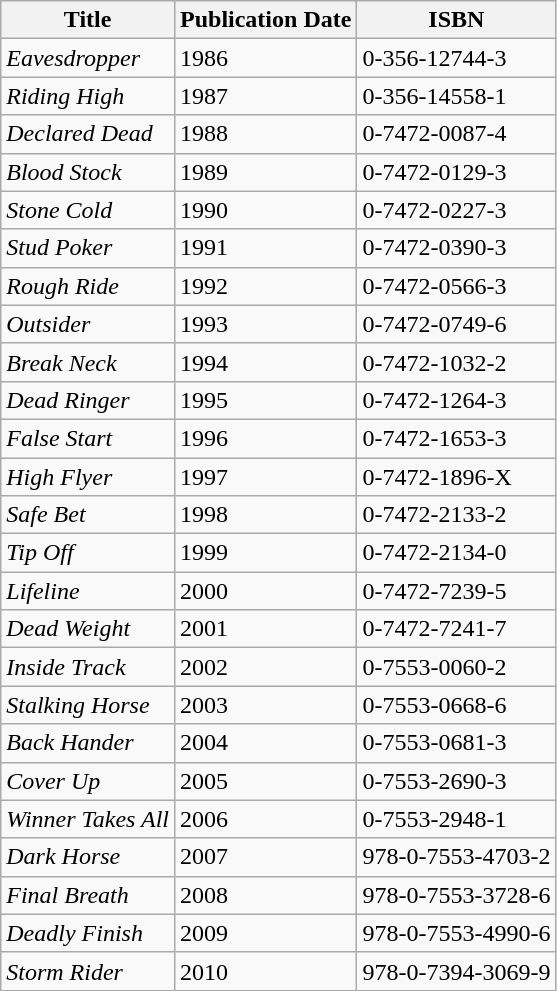<table class="wikitable">
<tr>
<th>Title</th>
<th>Publication Date</th>
<th>ISBN</th>
</tr>
<tr>
<td><em>Eavesdropper</em></td>
<td>1986</td>
<td>0-356-12744-3</td>
</tr>
<tr>
<td><em>Riding High</em></td>
<td>1987</td>
<td>0-356-14558-1</td>
</tr>
<tr>
<td><em>Declared Dead</em></td>
<td>1988</td>
<td>0-7472-0087-4</td>
</tr>
<tr>
<td><em>Blood Stock</em></td>
<td>1989</td>
<td>0-7472-0129-3</td>
</tr>
<tr>
<td><em>Stone Cold</em></td>
<td>1990</td>
<td>0-7472-0227-3</td>
</tr>
<tr>
<td><em>Stud Poker</em></td>
<td>1991</td>
<td>0-7472-0390-3</td>
</tr>
<tr>
<td><em>Rough Ride</em></td>
<td>1992</td>
<td>0-7472-0566-3</td>
</tr>
<tr>
<td><em>Outsider</em></td>
<td>1993</td>
<td>0-7472-0749-6</td>
</tr>
<tr>
<td><em>Break Neck</em></td>
<td>1994</td>
<td>0-7472-1032-2</td>
</tr>
<tr>
<td><em>Dead Ringer</em></td>
<td>1995</td>
<td>0-7472-1264-3</td>
</tr>
<tr>
<td><em>False Start</em></td>
<td>1996</td>
<td>0-7472-1653-3</td>
</tr>
<tr>
<td><em>High Flyer</em></td>
<td>1997</td>
<td>0-7472-1896-X</td>
</tr>
<tr>
<td><em>Safe Bet</em></td>
<td>1998</td>
<td>0-7472-2133-2</td>
</tr>
<tr>
<td><em>Tip Off</em></td>
<td>1999</td>
<td>0-7472-2134-0</td>
</tr>
<tr>
<td><em>Lifeline</em></td>
<td>2000</td>
<td>0-7472-7239-5</td>
</tr>
<tr>
<td><em>Dead Weight</em></td>
<td>2001</td>
<td>0-7472-7241-7</td>
</tr>
<tr>
<td><em>Inside Track</em></td>
<td>2002</td>
<td>0-7553-0060-2</td>
</tr>
<tr>
<td><em>Stalking Horse</em></td>
<td>2003</td>
<td>0-7553-0668-6</td>
</tr>
<tr>
<td><em>Back Hander</em></td>
<td>2004</td>
<td>0-7553-0681-3</td>
</tr>
<tr>
<td><em>Cover Up</em></td>
<td>2005</td>
<td>0-7553-2690-3</td>
</tr>
<tr>
<td><em>Winner Takes All</em></td>
<td>2006</td>
<td>0-7553-2948-1</td>
</tr>
<tr>
<td><em>Dark Horse</em></td>
<td>2007</td>
<td>978-0-7553-4703-2</td>
</tr>
<tr>
<td><em>Final Breath</em></td>
<td>2008</td>
<td>978-0-7553-3728-6</td>
</tr>
<tr>
<td><em>Deadly Finish</em></td>
<td>2009</td>
<td>978-0-7553-4990-6</td>
</tr>
<tr>
<td><em>Storm Rider</em></td>
<td>2010</td>
<td>978-0-7394-3069-9</td>
</tr>
</table>
